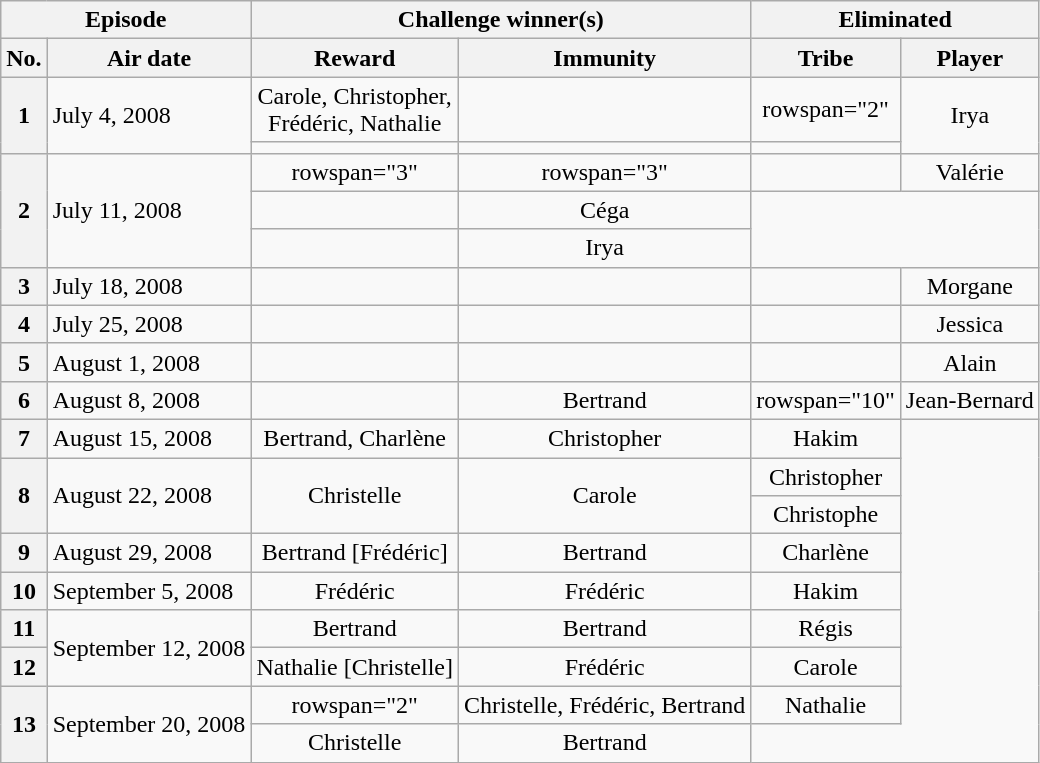<table class="wikitable unsortable" style="text-align:center;">
<tr>
<th colspan="2" scope="col">Episode</th>
<th colspan="2" scope="col">Challenge winner(s)</th>
<th colspan="2" scope="col">Eliminated</th>
</tr>
<tr>
<th scope="col">No.</th>
<th scope="col">Air date</th>
<th scope="col">Reward</th>
<th scope="col">Immunity</th>
<th scope="col">Tribe</th>
<th scope="col">Player</th>
</tr>
<tr>
<th rowspan="2" scope="row">1</th>
<td rowspan="2" style="text-align:left;">July 4, 2008</td>
<td>Carole, Christopher,<br>Frédéric, Nathalie</td>
<td></td>
<td>rowspan="2" </td>
<td rowspan="2">Irya</td>
</tr>
<tr>
<td></td>
<td></td>
</tr>
<tr>
<th rowspan="3" scope="row">2</th>
<td rowspan="3" style="text-align:left;">July 11, 2008</td>
<td>rowspan="3" </td>
<td>rowspan="3" </td>
<td></td>
<td>Valérie</td>
</tr>
<tr>
<td></td>
<td>Céga</td>
</tr>
<tr>
<td></td>
<td>Irya</td>
</tr>
<tr>
<th scope="row">3</th>
<td style="text-align:left;">July 18, 2008</td>
<td></td>
<td></td>
<td></td>
<td>Morgane</td>
</tr>
<tr>
<th scope="row">4</th>
<td style="text-align:left;">July 25, 2008</td>
<td></td>
<td></td>
<td></td>
<td>Jessica</td>
</tr>
<tr>
<th scope="row">5</th>
<td style="text-align:left;">August 1, 2008</td>
<td></td>
<td></td>
<td></td>
<td>Alain</td>
</tr>
<tr>
<th scope="row">6</th>
<td style="text-align:left;">August 8, 2008</td>
<td></td>
<td>Bertrand</td>
<td>rowspan="10" </td>
<td>Jean-Bernard</td>
</tr>
<tr>
<th scope="row">7</th>
<td style="text-align:left;">August 15, 2008</td>
<td>Bertrand, Charlène</td>
<td>Christopher</td>
<td>Hakim</td>
</tr>
<tr>
<th rowspan="2" scope="row">8</th>
<td rowspan="2" style="text-align:left;">August 22, 2008</td>
<td rowspan="2">Christelle</td>
<td rowspan="2">Carole</td>
<td>Christopher</td>
</tr>
<tr>
<td>Christophe</td>
</tr>
<tr>
<th scope="row">9</th>
<td style="text-align:left;">August 29, 2008</td>
<td>Bertrand [Frédéric]</td>
<td>Bertrand</td>
<td>Charlène</td>
</tr>
<tr>
<th scope="row">10</th>
<td style="text-align:left;">September 5, 2008</td>
<td>Frédéric</td>
<td>Frédéric</td>
<td>Hakim</td>
</tr>
<tr>
<th scope="row">11</th>
<td rowspan="2" style="text-align:left;">September 12, 2008</td>
<td>Bertrand</td>
<td>Bertrand</td>
<td>Régis</td>
</tr>
<tr>
<th scope="row">12</th>
<td>Nathalie [Christelle]</td>
<td>Frédéric</td>
<td>Carole</td>
</tr>
<tr>
<th rowspan="2" scope="row">13</th>
<td rowspan="2" style="text-align:left;">September 20, 2008</td>
<td>rowspan="2" </td>
<td>Christelle, Frédéric, Bertrand</td>
<td>Nathalie</td>
</tr>
<tr>
<td>Christelle</td>
<td>Bertrand</td>
</tr>
</table>
